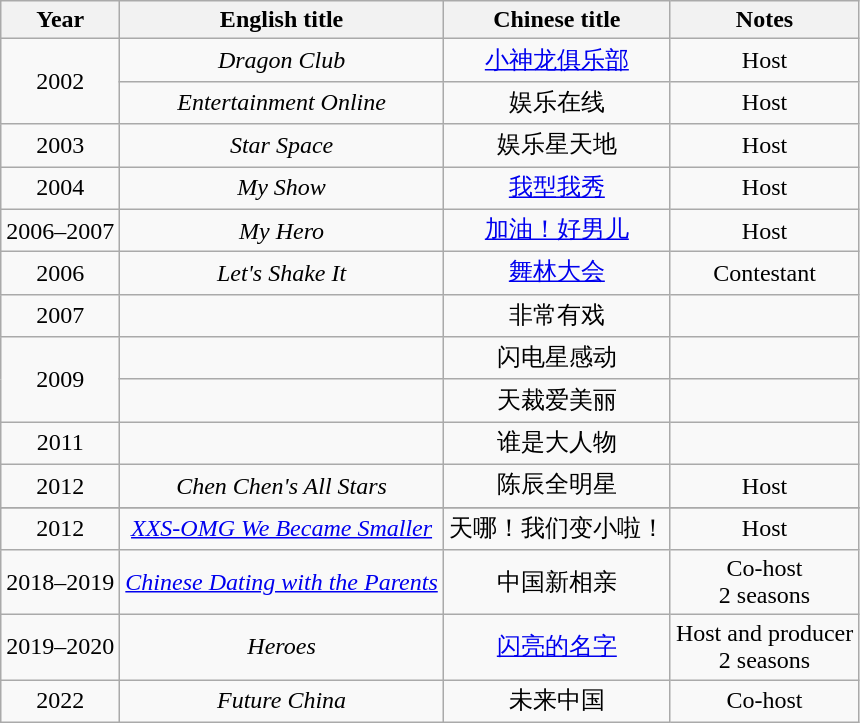<table class="wikitable plainrowheaders" style="text-align:center;" border="1">
<tr>
<th scope="col">Year</th>
<th scope="col">English title</th>
<th scope="col">Chinese title</th>
<th scope="col">Notes</th>
</tr>
<tr>
<td rowspan="2">2002</td>
<td><em>Dragon Club</em></td>
<td><a href='#'>小神龙俱乐部</a></td>
<td>Host</td>
</tr>
<tr>
<td><em>Entertainment Online</em></td>
<td>娱乐在线</td>
<td>Host</td>
</tr>
<tr>
<td>2003</td>
<td><em>Star Space</em></td>
<td>娱乐星天地</td>
<td>Host</td>
</tr>
<tr>
<td>2004</td>
<td><em>My Show</em></td>
<td><a href='#'>我型我秀</a></td>
<td>Host</td>
</tr>
<tr>
<td>2006–2007</td>
<td><em>My Hero</em></td>
<td><a href='#'>加油！好男儿</a></td>
<td>Host</td>
</tr>
<tr>
<td>2006</td>
<td><em>Let's Shake It</em></td>
<td><a href='#'>舞林大会</a></td>
<td>Contestant</td>
</tr>
<tr>
<td>2007</td>
<td></td>
<td>非常有戏</td>
<td></td>
</tr>
<tr>
<td rowspan="2">2009</td>
<td></td>
<td>闪电星感动</td>
<td></td>
</tr>
<tr>
<td></td>
<td>天裁爱美丽</td>
<td></td>
</tr>
<tr>
<td>2011</td>
<td></td>
<td>谁是大人物</td>
<td></td>
</tr>
<tr>
<td>2012</td>
<td><em>Chen Chen's All Stars</em></td>
<td>陈辰全明星</td>
<td>Host</td>
</tr>
<tr>
</tr>
<tr>
<td>2012</td>
<td><em><a href='#'>XXS-OMG We Became Smaller</a></em></td>
<td>天哪！我们变小啦！</td>
<td>Host</td>
</tr>
<tr>
<td>2018–2019</td>
<td><em><a href='#'>Chinese Dating with the Parents</a></em></td>
<td>中国新相亲</td>
<td>Co-host<br>2 seasons</td>
</tr>
<tr>
<td>2019–2020</td>
<td><em>Heroes</em></td>
<td><a href='#'>闪亮的名字</a></td>
<td>Host and producer<br>2 seasons</td>
</tr>
<tr>
<td>2022</td>
<td><em>Future China</em></td>
<td>未来中国</td>
<td>Co-host</td>
</tr>
</table>
